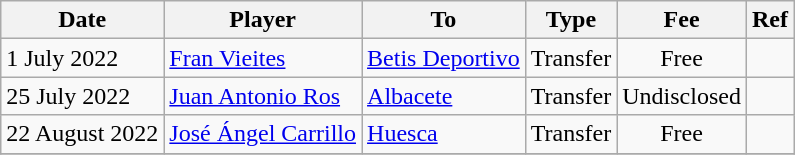<table class="wikitable">
<tr>
<th>Date</th>
<th>Player</th>
<th>To</th>
<th>Type</th>
<th>Fee</th>
<th>Ref</th>
</tr>
<tr>
<td>1 July 2022</td>
<td> <a href='#'>Fran Vieites</a></td>
<td><a href='#'>Betis Deportivo</a></td>
<td align=center>Transfer</td>
<td align=center>Free</td>
<td align=center></td>
</tr>
<tr>
<td>25 July 2022</td>
<td> <a href='#'>Juan Antonio Ros</a></td>
<td><a href='#'>Albacete</a></td>
<td align=center>Transfer</td>
<td align=center>Undisclosed</td>
<td align=center></td>
</tr>
<tr>
<td>22 August 2022</td>
<td> <a href='#'>José Ángel Carrillo</a></td>
<td><a href='#'>Huesca</a></td>
<td align=center>Transfer</td>
<td align=center>Free</td>
<td align=center></td>
</tr>
<tr>
</tr>
</table>
